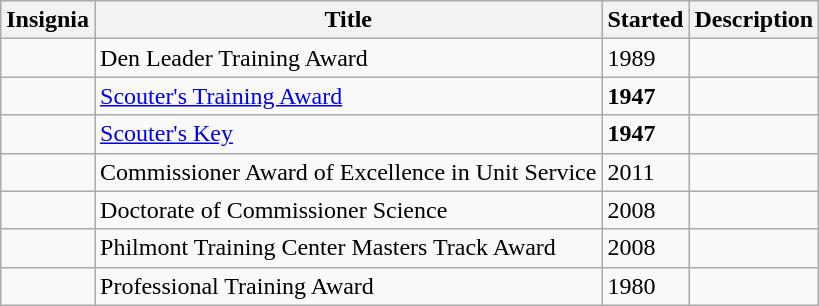<table class="wikitable sortable" border="1">
<tr>
<th scope="col" class="unsortable">Insignia</th>
<th scope="col">Title</th>
<th scope="col">Started</th>
<th scope="col">Description</th>
</tr>
<tr>
<td></td>
<td>Den Leader Training Award</td>
<td>1989</td>
<td> </td>
</tr>
<tr>
<td></td>
<td><a href='#'>Scouter's Training Award</a></td>
<td><strong>1947</strong></td>
<td> </td>
</tr>
<tr>
<td></td>
<td><a href='#'>Scouter's Key</a></td>
<td><strong>1947</strong></td>
<td> </td>
</tr>
<tr>
<td></td>
<td>Commissioner Award of Excellence in Unit Service</td>
<td>2011</td>
<td> </td>
</tr>
<tr>
<td></td>
<td>Doctorate of Commissioner Science</td>
<td>2008</td>
<td> </td>
</tr>
<tr>
<td></td>
<td>Philmont Training Center Masters Track Award</td>
<td>2008</td>
<td> </td>
</tr>
<tr>
<td></td>
<td>Professional Training Award</td>
<td>1980</td>
<td> </td>
</tr>
</table>
